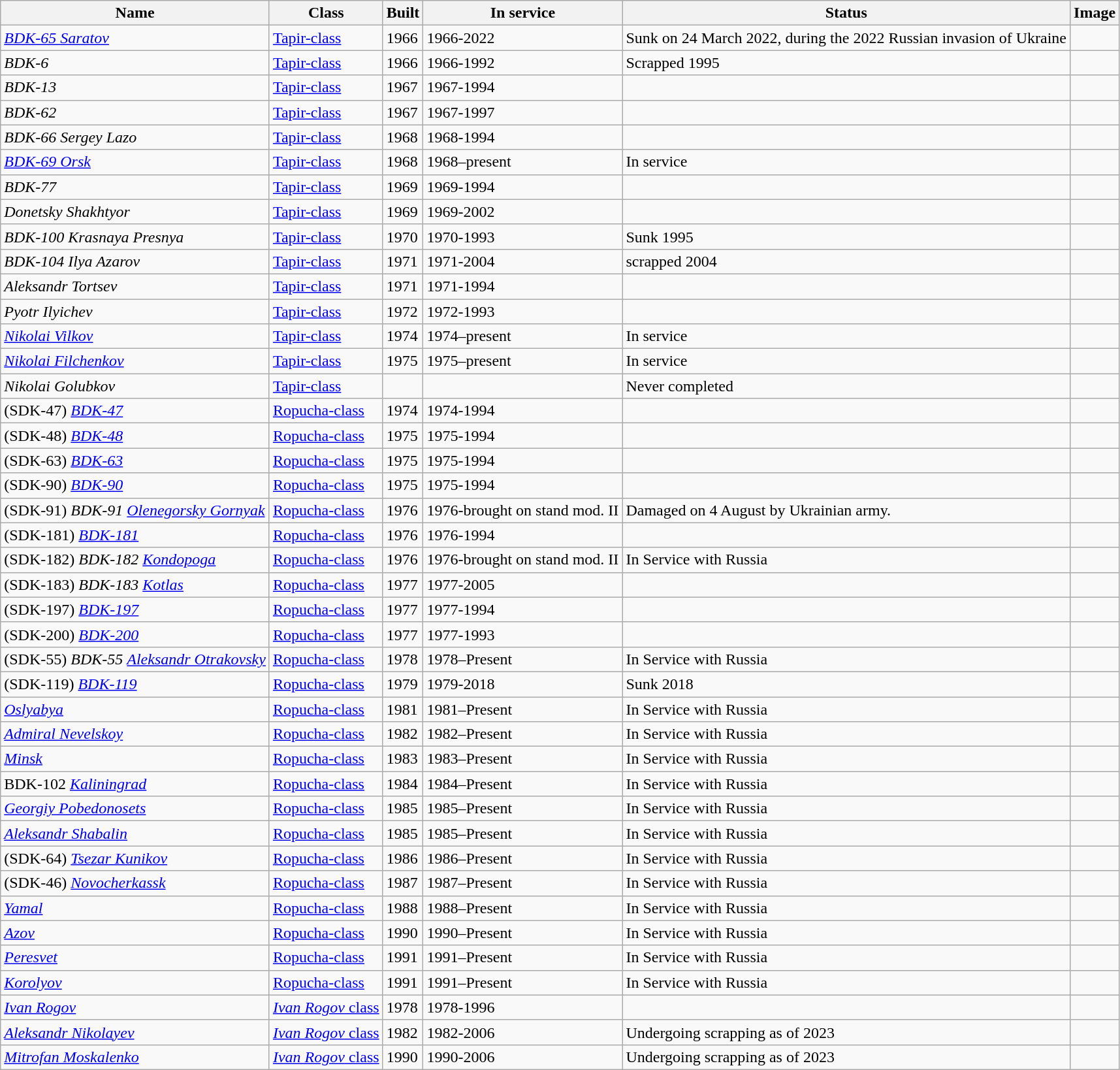<table class="wikitable">
<tr>
<th>Name</th>
<th>Class</th>
<th>Built</th>
<th>In service</th>
<th>Status</th>
<th>Image</th>
</tr>
<tr>
<td><em><a href='#'>BDK-65 Saratov</a></em></td>
<td><a href='#'>Tapir-class</a></td>
<td>1966</td>
<td>1966-2022</td>
<td>Sunk on 24 March 2022, during the 2022 Russian invasion of Ukraine</td>
<td></td>
</tr>
<tr>
<td><em>BDK-6</em></td>
<td><a href='#'>Tapir-class</a></td>
<td>1966</td>
<td>1966-1992</td>
<td>Scrapped 1995</td>
<td></td>
</tr>
<tr>
<td><em>BDK-13</em></td>
<td><a href='#'>Tapir-class</a></td>
<td>1967</td>
<td>1967-1994</td>
<td></td>
<td></td>
</tr>
<tr>
<td><em>BDK-62</em></td>
<td><a href='#'>Tapir-class</a></td>
<td>1967</td>
<td>1967-1997</td>
<td></td>
<td></td>
</tr>
<tr>
<td><em>BDK-66 Sergey Lazo</em></td>
<td><a href='#'>Tapir-class</a></td>
<td>1968</td>
<td>1968-1994</td>
<td></td>
<td></td>
</tr>
<tr>
<td><em><a href='#'>BDK-69 Orsk</a></em></td>
<td><a href='#'>Tapir-class</a></td>
<td>1968</td>
<td>1968–present</td>
<td>In service</td>
<td></td>
</tr>
<tr>
<td><em>BDK-77</em></td>
<td><a href='#'>Tapir-class</a></td>
<td>1969</td>
<td>1969-1994</td>
<td></td>
<td></td>
</tr>
<tr>
<td><em>Donetsky Shakhtyor</em></td>
<td><a href='#'>Tapir-class</a></td>
<td>1969</td>
<td>1969-2002</td>
<td></td>
<td></td>
</tr>
<tr>
<td><em>BDK-100 Krasnaya Presnya</em></td>
<td><a href='#'>Tapir-class</a></td>
<td>1970</td>
<td>1970-1993</td>
<td>Sunk 1995</td>
<td></td>
</tr>
<tr>
<td><em>BDK-104 Ilya Azarov</em></td>
<td><a href='#'>Tapir-class</a></td>
<td>1971</td>
<td>1971-2004</td>
<td>scrapped 2004</td>
<td></td>
</tr>
<tr>
<td><em>Aleksandr Tortsev</em></td>
<td><a href='#'>Tapir-class</a></td>
<td>1971</td>
<td>1971-1994</td>
<td></td>
<td></td>
</tr>
<tr>
<td><em>Pyotr Ilyichev</em></td>
<td><a href='#'>Tapir-class</a></td>
<td>1972</td>
<td>1972-1993</td>
<td></td>
<td></td>
</tr>
<tr>
<td><em><a href='#'>Nikolai Vilkov</a></em></td>
<td><a href='#'>Tapir-class</a></td>
<td>1974</td>
<td>1974–present</td>
<td>In service</td>
<td></td>
</tr>
<tr>
<td><em><a href='#'>Nikolai Filchenkov</a></em></td>
<td><a href='#'>Tapir-class</a></td>
<td>1975</td>
<td>1975–present</td>
<td>In service</td>
<td></td>
</tr>
<tr>
<td><em>Nikolai Golubkov</em></td>
<td><a href='#'>Tapir-class</a></td>
<td></td>
<td></td>
<td>Never completed</td>
<td></td>
</tr>
<tr>
<td>(SDK-47) <a href='#'><em>BDK-47</em></a></td>
<td><a href='#'>Ropucha-class</a></td>
<td>1974</td>
<td>1974-1994</td>
<td></td>
<td></td>
</tr>
<tr>
<td>(SDK-48) <a href='#'><em>BDK-48</em></a></td>
<td><a href='#'>Ropucha-class</a></td>
<td>1975</td>
<td>1975-1994</td>
<td></td>
<td></td>
</tr>
<tr>
<td>(SDK-63) <a href='#'><em>BDK-63</em></a></td>
<td><a href='#'>Ropucha-class</a></td>
<td>1975</td>
<td>1975-1994</td>
<td></td>
<td></td>
</tr>
<tr>
<td>(SDK-90) <a href='#'><em>BDK-90</em></a></td>
<td><a href='#'>Ropucha-class</a></td>
<td>1975</td>
<td>1975-1994</td>
<td></td>
<td></td>
</tr>
<tr>
<td>(SDK-91) <em>BDK-91</em> <a href='#'><em>Olenegorsky Gornyak</em></a></td>
<td><a href='#'>Ropucha-class</a></td>
<td>1976</td>
<td>1976-brought on stand mod. II</td>
<td>Damaged on 4 August by Ukrainian army.</td>
<td></td>
</tr>
<tr>
<td>(SDK-181) <a href='#'><em>BDK-181</em></a></td>
<td><a href='#'>Ropucha-class</a></td>
<td>1976</td>
<td>1976-1994</td>
<td></td>
<td></td>
</tr>
<tr>
<td>(SDK-182) <em>BDK-182</em> <a href='#'><em>Kondopoga</em></a></td>
<td><a href='#'>Ropucha-class</a></td>
<td>1976</td>
<td>1976-brought on stand mod. II</td>
<td>In Service with Russia</td>
<td></td>
</tr>
<tr>
<td>(SDK-183) <em>BDK-183</em> <a href='#'><em>Kotlas</em></a></td>
<td><a href='#'>Ropucha-class</a></td>
<td>1977</td>
<td>1977-2005</td>
<td></td>
<td></td>
</tr>
<tr>
<td>(SDK-197) <a href='#'><em>BDK-197</em></a></td>
<td><a href='#'>Ropucha-class</a></td>
<td>1977</td>
<td>1977-1994</td>
<td></td>
<td></td>
</tr>
<tr>
<td>(SDK-200) <a href='#'><em>BDK-200</em></a></td>
<td><a href='#'>Ropucha-class</a></td>
<td>1977</td>
<td>1977-1993</td>
<td></td>
<td></td>
</tr>
<tr>
<td>(SDK-55) <em>BDK-55</em> <a href='#'><em>Aleksandr Otrakovsky</em></a></td>
<td><a href='#'>Ropucha-class</a></td>
<td>1978</td>
<td>1978–Present</td>
<td>In Service with Russia</td>
<td></td>
</tr>
<tr>
<td>(SDK-119) <a href='#'><em>BDK-119</em></a></td>
<td><a href='#'>Ropucha-class</a></td>
<td>1979</td>
<td>1979-2018</td>
<td>Sunk 2018</td>
<td></td>
</tr>
<tr>
<td><a href='#'><em>Oslyabya</em></a></td>
<td><a href='#'>Ropucha-class</a></td>
<td>1981</td>
<td>1981–Present</td>
<td>In Service with Russia</td>
<td></td>
</tr>
<tr>
<td><a href='#'><em>Admiral Nevelskoy</em></a></td>
<td><a href='#'>Ropucha-class</a></td>
<td>1982</td>
<td>1982–Present</td>
<td>In Service with Russia</td>
<td></td>
</tr>
<tr>
<td><a href='#'><em>Minsk</em></a></td>
<td><a href='#'>Ropucha-class</a></td>
<td>1983</td>
<td>1983–Present</td>
<td>In Service with Russia</td>
<td></td>
</tr>
<tr>
<td>BDK-102 <a href='#'><em>Kaliningrad</em></a></td>
<td><a href='#'>Ropucha-class</a></td>
<td>1984</td>
<td>1984–Present</td>
<td>In Service with Russia</td>
<td></td>
</tr>
<tr>
<td><a href='#'><em>Georgiy Pobedonosets</em></a></td>
<td><a href='#'>Ropucha-class</a></td>
<td>1985</td>
<td>1985–Present</td>
<td>In Service with Russia</td>
<td></td>
</tr>
<tr>
<td><a href='#'><em>Aleksandr Shabalin</em></a></td>
<td><a href='#'>Ropucha-class</a></td>
<td>1985</td>
<td>1985–Present</td>
<td>In Service with Russia</td>
<td></td>
</tr>
<tr>
<td>(SDK-64) <em><a href='#'>Tsezar Kunikov</a></em></td>
<td><a href='#'>Ropucha-class</a></td>
<td>1986</td>
<td>1986–Present</td>
<td>In Service with Russia</td>
<td></td>
</tr>
<tr>
<td>(SDK-46) <a href='#'><em>Novocherkassk</em></a></td>
<td><a href='#'>Ropucha-class</a></td>
<td>1987</td>
<td>1987–Present</td>
<td>In Service with Russia</td>
<td></td>
</tr>
<tr>
<td><a href='#'><em>Yamal</em></a></td>
<td><a href='#'>Ropucha-class</a></td>
<td>1988</td>
<td>1988–Present</td>
<td>In Service with Russia</td>
<td></td>
</tr>
<tr>
<td><a href='#'><em>Azov</em></a></td>
<td><a href='#'>Ropucha-class</a></td>
<td>1990</td>
<td>1990–Present</td>
<td>In Service with Russia</td>
<td></td>
</tr>
<tr>
<td><a href='#'><em>Peresvet</em></a></td>
<td><a href='#'>Ropucha-class</a></td>
<td>1991</td>
<td>1991–Present</td>
<td>In Service with Russia</td>
<td></td>
</tr>
<tr>
<td><a href='#'><em>Korolyov</em></a></td>
<td><a href='#'>Ropucha-class</a></td>
<td>1991</td>
<td>1991–Present</td>
<td>In Service with Russia</td>
<td></td>
</tr>
<tr>
<td><a href='#'><em>Ivan Rogov</em></a></td>
<td><a href='#'><em>Ivan Rogov</em> class</a></td>
<td>1978</td>
<td>1978-1996</td>
<td></td>
<td></td>
</tr>
<tr>
<td><a href='#'><em>Aleksandr Nikolayev</em></a></td>
<td><a href='#'><em>Ivan Rogov</em> class</a></td>
<td>1982</td>
<td>1982-2006</td>
<td>Undergoing scrapping as of 2023</td>
<td></td>
</tr>
<tr>
<td><a href='#'><em>Mitrofan Moskalenko</em></a></td>
<td><a href='#'><em>Ivan Rogov</em> class</a></td>
<td>1990</td>
<td>1990-2006</td>
<td>Undergoing scrapping as of 2023</td>
<td></td>
</tr>
</table>
